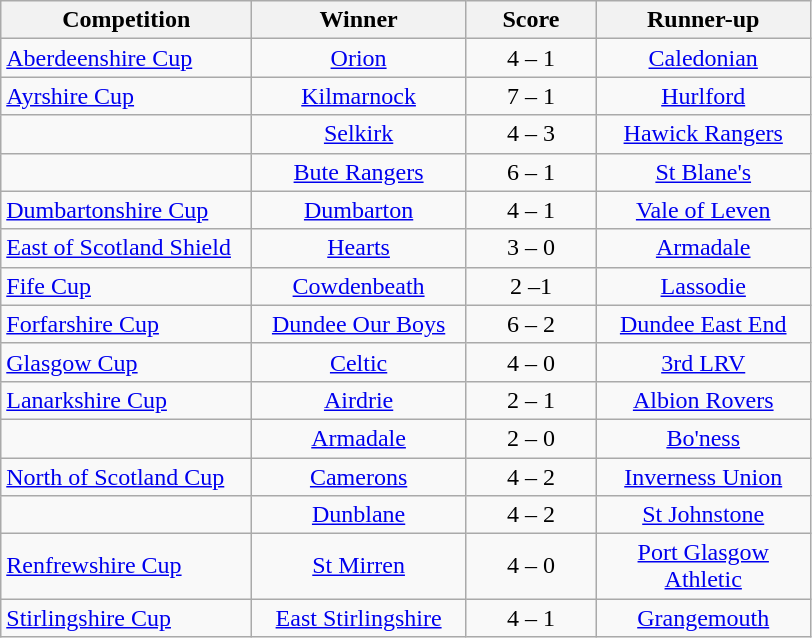<table class="wikitable" style="text-align: center;">
<tr>
<th width=160>Competition</th>
<th width=135>Winner</th>
<th width=80>Score</th>
<th width=135>Runner-up</th>
</tr>
<tr>
<td align=left><a href='#'>Aberdeenshire Cup</a></td>
<td><a href='#'>Orion</a></td>
<td>4 – 1</td>
<td><a href='#'>Caledonian</a></td>
</tr>
<tr>
<td align=left><a href='#'>Ayrshire Cup</a></td>
<td><a href='#'>Kilmarnock</a></td>
<td>7 – 1</td>
<td><a href='#'>Hurlford</a></td>
</tr>
<tr>
<td align=left></td>
<td><a href='#'>Selkirk</a></td>
<td>4 – 3</td>
<td><a href='#'>Hawick Rangers</a></td>
</tr>
<tr>
<td align=left></td>
<td><a href='#'>Bute Rangers</a></td>
<td>6 – 1</td>
<td><a href='#'>St Blane's</a></td>
</tr>
<tr>
<td align=left><a href='#'>Dumbartonshire Cup</a></td>
<td><a href='#'>Dumbarton</a></td>
<td>4 – 1</td>
<td><a href='#'>Vale of Leven</a></td>
</tr>
<tr>
<td align=left><a href='#'>East of Scotland Shield</a></td>
<td><a href='#'>Hearts</a></td>
<td>3 – 0</td>
<td><a href='#'>Armadale</a></td>
</tr>
<tr>
<td align=left><a href='#'>Fife Cup</a></td>
<td><a href='#'>Cowdenbeath</a></td>
<td>2 –1</td>
<td><a href='#'>Lassodie</a></td>
</tr>
<tr>
<td align=left><a href='#'>Forfarshire Cup</a></td>
<td><a href='#'>Dundee Our Boys</a></td>
<td>6 – 2</td>
<td><a href='#'>Dundee East End</a></td>
</tr>
<tr>
<td align=left><a href='#'>Glasgow Cup</a></td>
<td><a href='#'>Celtic</a></td>
<td>4 – 0</td>
<td><a href='#'>3rd LRV</a></td>
</tr>
<tr>
<td align=left><a href='#'>Lanarkshire Cup</a></td>
<td><a href='#'>Airdrie</a></td>
<td>2 – 1</td>
<td><a href='#'>Albion Rovers</a></td>
</tr>
<tr>
<td align=left></td>
<td><a href='#'>Armadale</a></td>
<td>2 – 0</td>
<td><a href='#'>Bo'ness</a></td>
</tr>
<tr>
<td align=left><a href='#'>North of Scotland Cup</a></td>
<td><a href='#'>Camerons</a></td>
<td>4 – 2</td>
<td><a href='#'>Inverness Union</a></td>
</tr>
<tr>
<td align=left></td>
<td><a href='#'>Dunblane</a></td>
<td>4 – 2</td>
<td><a href='#'>St Johnstone</a></td>
</tr>
<tr>
<td align=left><a href='#'>Renfrewshire Cup</a></td>
<td><a href='#'>St Mirren</a></td>
<td>4 – 0</td>
<td><a href='#'>Port Glasgow Athletic</a></td>
</tr>
<tr>
<td align=left><a href='#'>Stirlingshire Cup</a></td>
<td><a href='#'>East Stirlingshire</a></td>
<td>4 – 1</td>
<td><a href='#'>Grangemouth</a></td>
</tr>
</table>
